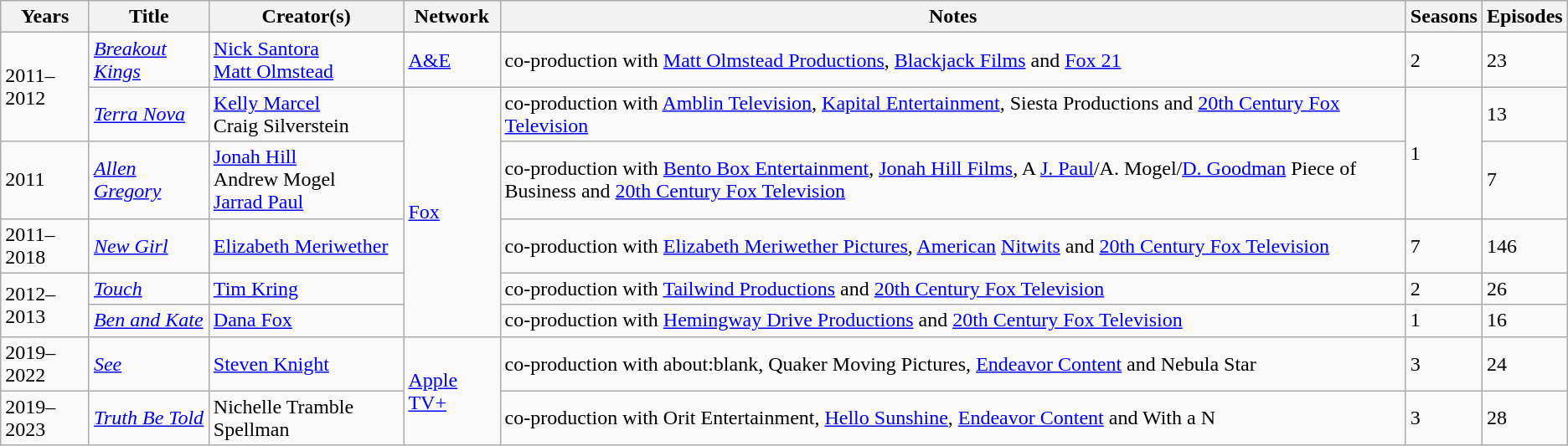<table class="wikitable sortable">
<tr>
<th>Years</th>
<th>Title</th>
<th>Creator(s)</th>
<th>Network</th>
<th>Notes</th>
<th>Seasons</th>
<th>Episodes</th>
</tr>
<tr>
<td rowspan="2">2011–2012</td>
<td><em><a href='#'>Breakout Kings</a></em></td>
<td><a href='#'>Nick Santora</a><br><a href='#'>Matt Olmstead</a></td>
<td><a href='#'>A&E</a></td>
<td>co-production with <a href='#'>Matt Olmstead Productions</a>, <a href='#'>Blackjack Films</a> and <a href='#'>Fox 21</a></td>
<td>2</td>
<td>23</td>
</tr>
<tr>
<td><em><a href='#'>Terra Nova</a></em></td>
<td><a href='#'>Kelly Marcel</a><br>Craig Silverstein</td>
<td rowspan="5"><a href='#'>Fox</a></td>
<td>co-production with <a href='#'>Amblin Television</a>, <a href='#'>Kapital Entertainment</a>, Siesta Productions and <a href='#'>20th Century Fox Television</a></td>
<td rowspan="2">1</td>
<td>13</td>
</tr>
<tr>
<td>2011</td>
<td><em><a href='#'>Allen Gregory</a></em></td>
<td><a href='#'>Jonah Hill</a><br>Andrew Mogel<br><a href='#'>Jarrad Paul</a></td>
<td>co-production with <a href='#'>Bento Box Entertainment</a>, <a href='#'>Jonah Hill Films</a>, A <a href='#'>J. Paul</a>/A. Mogel/<a href='#'>D. Goodman</a> Piece of Business and <a href='#'>20th Century Fox Television</a></td>
<td>7</td>
</tr>
<tr>
<td>2011–2018</td>
<td><em><a href='#'>New Girl</a></em></td>
<td><a href='#'>Elizabeth Meriwether</a></td>
<td>co-production with <a href='#'>Elizabeth Meriwether Pictures</a>, <a href='#'>American</a> <a href='#'>Nitwits</a> and <a href='#'>20th Century Fox Television</a></td>
<td>7</td>
<td>146</td>
</tr>
<tr>
<td rowspan="2">2012–2013</td>
<td><em><a href='#'>Touch</a></em></td>
<td><a href='#'>Tim Kring</a></td>
<td>co-production with <a href='#'>Tailwind Productions</a> and <a href='#'>20th Century Fox Television</a></td>
<td>2</td>
<td>26</td>
</tr>
<tr>
<td><em><a href='#'>Ben and Kate</a></em></td>
<td><a href='#'>Dana Fox</a></td>
<td>co-production with <a href='#'>Hemingway Drive Productions</a> and <a href='#'>20th Century Fox Television</a></td>
<td>1</td>
<td>16</td>
</tr>
<tr>
<td>2019–2022</td>
<td><em><a href='#'>See</a></em></td>
<td><a href='#'>Steven Knight</a></td>
<td rowspan="2"><a href='#'>Apple TV+</a></td>
<td>co-production with about:blank, Quaker Moving Pictures, <a href='#'>Endeavor Content</a> and Nebula Star</td>
<td>3</td>
<td>24</td>
</tr>
<tr>
<td>2019–2023</td>
<td><em><a href='#'>Truth Be Told</a></em></td>
<td>Nichelle Tramble Spellman</td>
<td>co-production with Orit Entertainment, <a href='#'>Hello Sunshine</a>, <a href='#'>Endeavor Content</a> and With a N</td>
<td>3</td>
<td>28</td>
</tr>
</table>
